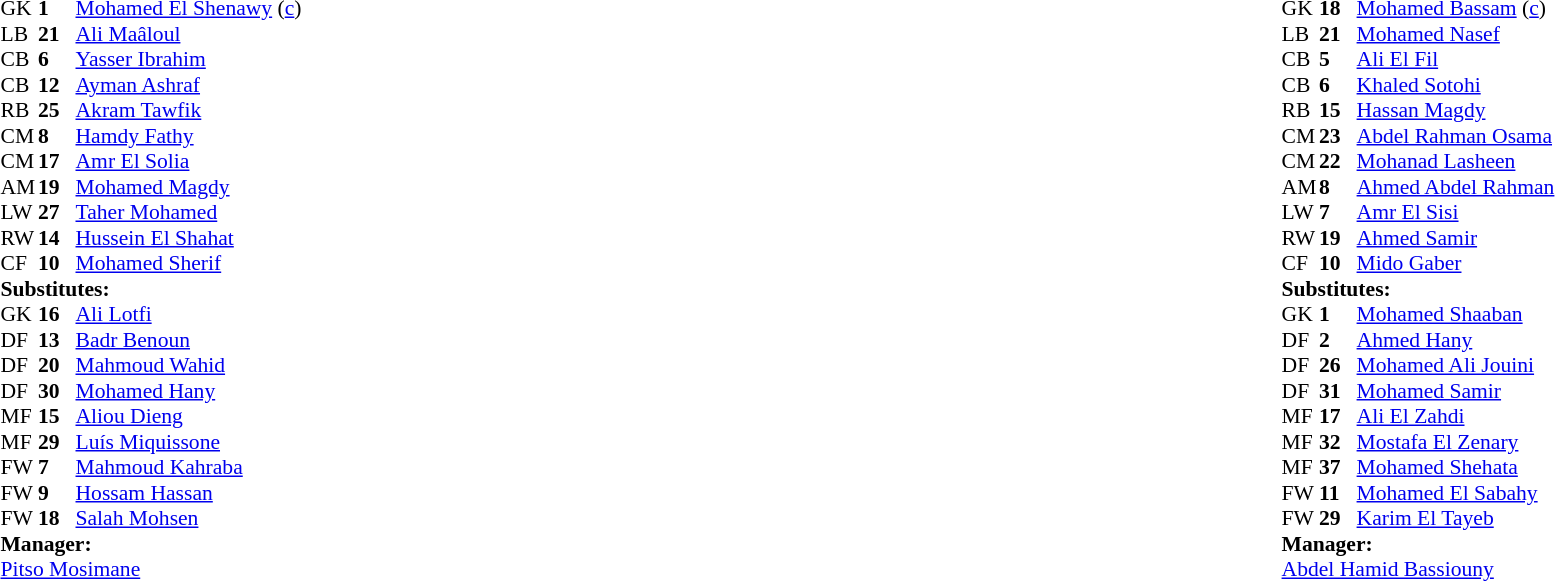<table style="width:100%">
<tr>
<td style="vertical-align:top;width:40%"><br><table style="font-size:90%" cellspacing="0" cellpadding="0">
<tr>
<th width=25></th>
<th width=25></th>
</tr>
<tr>
<td>GK</td>
<td><strong>1</strong></td>
<td> <a href='#'>Mohamed El Shenawy</a> (<a href='#'>c</a>)</td>
</tr>
<tr>
<td>LB</td>
<td><strong>21</strong></td>
<td> <a href='#'>Ali Maâloul</a></td>
</tr>
<tr>
<td>CB</td>
<td><strong>6</strong></td>
<td> <a href='#'>Yasser Ibrahim</a></td>
</tr>
<tr>
<td>CB</td>
<td><strong>12</strong></td>
<td> <a href='#'>Ayman Ashraf</a></td>
<td></td>
<td></td>
</tr>
<tr>
<td>RB</td>
<td><strong>25</strong></td>
<td> <a href='#'>Akram Tawfik</a></td>
<td></td>
<td></td>
</tr>
<tr>
<td>CM</td>
<td><strong>8</strong></td>
<td> <a href='#'>Hamdy Fathy</a></td>
<td></td>
<td></td>
</tr>
<tr>
<td>CM</td>
<td><strong>17</strong></td>
<td> <a href='#'>Amr El Solia</a></td>
</tr>
<tr>
<td>AM</td>
<td><strong>19</strong></td>
<td> <a href='#'>Mohamed Magdy</a></td>
</tr>
<tr>
<td>LW</td>
<td><strong>27</strong></td>
<td> <a href='#'>Taher Mohamed</a></td>
<td></td>
<td></td>
</tr>
<tr>
<td>RW</td>
<td><strong>14</strong></td>
<td> <a href='#'>Hussein El Shahat</a></td>
<td></td>
<td></td>
</tr>
<tr>
<td>CF</td>
<td><strong>10</strong></td>
<td> <a href='#'>Mohamed Sherif</a></td>
</tr>
<tr>
<td colspan=3><strong>Substitutes:</strong></td>
</tr>
<tr>
<td>GK</td>
<td><strong>16</strong></td>
<td> <a href='#'>Ali Lotfi</a></td>
</tr>
<tr>
<td>DF</td>
<td><strong>13</strong></td>
<td> <a href='#'>Badr Benoun</a></td>
<td></td>
<td></td>
</tr>
<tr>
<td>DF</td>
<td><strong>20</strong></td>
<td> <a href='#'>Mahmoud Wahid</a></td>
</tr>
<tr>
<td>DF</td>
<td><strong>30</strong></td>
<td> <a href='#'>Mohamed Hany</a></td>
<td></td>
<td></td>
</tr>
<tr>
<td>MF</td>
<td><strong>15</strong></td>
<td> <a href='#'>Aliou Dieng</a></td>
</tr>
<tr>
<td>MF</td>
<td><strong>29</strong></td>
<td> <a href='#'>Luís Miquissone</a></td>
<td></td>
<td></td>
</tr>
<tr>
<td>FW</td>
<td><strong>7</strong></td>
<td> <a href='#'>Mahmoud Kahraba</a></td>
</tr>
<tr>
<td>FW</td>
<td><strong>9</strong></td>
<td> <a href='#'>Hossam Hassan</a></td>
<td></td>
<td></td>
</tr>
<tr>
<td>FW</td>
<td><strong>18</strong></td>
<td> <a href='#'>Salah Mohsen</a></td>
<td></td>
<td></td>
</tr>
<tr>
<td colspan=3><strong>Manager:</strong></td>
</tr>
<tr>
<td colspan=4> <a href='#'>Pitso Mosimane</a></td>
</tr>
</table>
</td>
<td valign="top"></td>
<td valign="top" width="50%"><br><table style="font-size:90%; margin:auto" cellspacing="0" cellpadding="0">
<tr>
<th width=25></th>
<th width=25></th>
</tr>
<tr>
<td>GK</td>
<td><strong>18</strong></td>
<td> <a href='#'>Mohamed Bassam</a> (<a href='#'>c</a>)</td>
</tr>
<tr>
<td>LB</td>
<td><strong>21</strong></td>
<td> <a href='#'>Mohamed Nasef</a></td>
</tr>
<tr>
<td>CB</td>
<td><strong>5</strong></td>
<td> <a href='#'>Ali El Fil</a></td>
<td></td>
<td></td>
</tr>
<tr>
<td>CB</td>
<td><strong>6</strong></td>
<td> <a href='#'>Khaled Sotohi</a></td>
</tr>
<tr>
<td>RB</td>
<td><strong>15</strong></td>
<td> <a href='#'>Hassan Magdy</a></td>
</tr>
<tr>
<td>CM</td>
<td><strong>23</strong></td>
<td> <a href='#'>Abdel Rahman Osama</a></td>
<td></td>
<td></td>
</tr>
<tr>
<td>CM</td>
<td><strong>22</strong></td>
<td> <a href='#'>Mohanad Lasheen</a></td>
</tr>
<tr>
<td>AM</td>
<td><strong>8</strong></td>
<td> <a href='#'>Ahmed Abdel Rahman</a></td>
</tr>
<tr>
<td>LW</td>
<td><strong>7</strong></td>
<td> <a href='#'>Amr El Sisi</a></td>
</tr>
<tr>
<td>RW</td>
<td><strong>19</strong></td>
<td> <a href='#'>Ahmed Samir</a></td>
<td></td>
<td></td>
</tr>
<tr>
<td>CF</td>
<td><strong>10</strong></td>
<td> <a href='#'>Mido Gaber</a></td>
<td></td>
<td></td>
</tr>
<tr>
<td colspan=3><strong>Substitutes:</strong></td>
</tr>
<tr>
<td>GK</td>
<td><strong>1</strong></td>
<td> <a href='#'>Mohamed Shaaban</a></td>
</tr>
<tr>
<td>DF</td>
<td><strong>2</strong></td>
<td> <a href='#'>Ahmed Hany</a></td>
</tr>
<tr>
<td>DF</td>
<td><strong>26</strong></td>
<td> <a href='#'>Mohamed Ali Jouini</a></td>
<td></td>
<td></td>
</tr>
<tr>
<td>DF</td>
<td><strong>31</strong></td>
<td> <a href='#'>Mohamed Samir</a></td>
</tr>
<tr>
<td>MF</td>
<td><strong>17</strong></td>
<td> <a href='#'>Ali El Zahdi</a></td>
</tr>
<tr>
<td>MF</td>
<td><strong>32</strong></td>
<td> <a href='#'>Mostafa El Zenary</a></td>
<td></td>
<td></td>
</tr>
<tr>
<td>MF</td>
<td><strong>37</strong></td>
<td> <a href='#'>Mohamed Shehata</a></td>
</tr>
<tr>
<td>FW</td>
<td><strong>11</strong></td>
<td> <a href='#'>Mohamed El Sabahy</a></td>
<td></td>
<td></td>
</tr>
<tr>
<td>FW</td>
<td><strong>29</strong></td>
<td> <a href='#'>Karim El Tayeb</a></td>
<td></td>
<td></td>
</tr>
<tr>
<td colspan=3><strong>Manager:</strong></td>
</tr>
<tr>
<td colspan=4> <a href='#'>Abdel Hamid Bassiouny</a></td>
</tr>
</table>
</td>
</tr>
</table>
